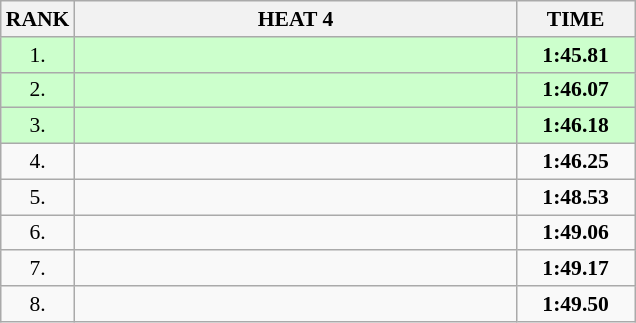<table class="wikitable" style="border-collapse: collapse; font-size: 90%;">
<tr>
<th>RANK</th>
<th style="width: 20em">HEAT 4</th>
<th style="width: 5em">TIME</th>
</tr>
<tr style="background:#ccffcc;">
<td align="center">1.</td>
<td></td>
<td align="center"><strong>1:45.81 </strong></td>
</tr>
<tr style="background:#ccffcc;">
<td align="center">2.</td>
<td></td>
<td align="center"><strong>1:46.07 </strong></td>
</tr>
<tr style="background:#ccffcc;">
<td align="center">3.</td>
<td></td>
<td align="center"><strong>1:46.18 </strong></td>
</tr>
<tr>
<td align="center">4.</td>
<td></td>
<td align="center"><strong>1:46.25 </strong></td>
</tr>
<tr>
<td align="center">5.</td>
<td></td>
<td align="center"><strong>1:48.53 </strong></td>
</tr>
<tr>
<td align="center">6.</td>
<td></td>
<td align="center"><strong>1:49.06 </strong></td>
</tr>
<tr>
<td align="center">7.</td>
<td></td>
<td align="center"><strong>1:49.17 </strong></td>
</tr>
<tr>
<td align="center">8.</td>
<td></td>
<td align="center"><strong>1:49.50 </strong></td>
</tr>
</table>
